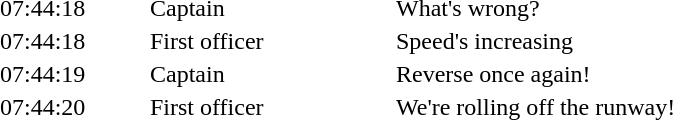<table cellpadding="1" align="center" style="border:none;">
<tr>
<th style="width:6.0em;"></th>
<th style="width:10.0em;"></th>
<th style="width:37.0em;"></th>
</tr>
<tr style="vertical-align:top;">
<td>07:44:18</td>
<td>Captain</td>
<td>What's wrong?</td>
</tr>
<tr style="vertical-align:top;">
<td>07:44:18</td>
<td>First officer</td>
<td>Speed's increasing</td>
</tr>
<tr style="vertical-align:top;">
<td>07:44:19</td>
<td>Captain</td>
<td>Reverse once again!</td>
</tr>
<tr style="vertical-align:top;">
<td>07:44:20</td>
<td>First officer</td>
<td>We're rolling off the runway!</td>
</tr>
</table>
